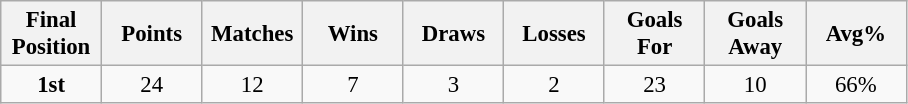<table class="wikitable" style="font-size: 95%; text-align: center;">
<tr>
<th width=60>Final Position</th>
<th width=60>Points</th>
<th width=60>Matches</th>
<th width=60>Wins</th>
<th width=60>Draws</th>
<th width=60>Losses</th>
<th width=60>Goals For</th>
<th width=60>Goals Away</th>
<th width=60>Avg%</th>
</tr>
<tr>
<td><strong>1st</strong></td>
<td>24</td>
<td>12</td>
<td>7</td>
<td>3</td>
<td>2</td>
<td>23</td>
<td>10</td>
<td>66%</td>
</tr>
</table>
